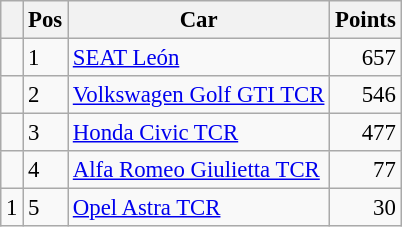<table class="wikitable" style="font-size: 95%;">
<tr>
<th></th>
<th>Pos</th>
<th>Car</th>
<th>Points</th>
</tr>
<tr>
<td align="left"></td>
<td>1</td>
<td><a href='#'>SEAT León</a></td>
<td align="right">657</td>
</tr>
<tr>
<td align="left"></td>
<td>2</td>
<td><a href='#'>Volkswagen Golf GTI TCR</a></td>
<td align="right">546</td>
</tr>
<tr>
<td align="left"></td>
<td>3</td>
<td><a href='#'>Honda Civic TCR</a></td>
<td align="right">477</td>
</tr>
<tr>
<td align="left"></td>
<td>4</td>
<td><a href='#'>Alfa Romeo Giulietta TCR</a></td>
<td align="right">77</td>
</tr>
<tr>
<td align="left"> 1</td>
<td>5</td>
<td><a href='#'>Opel Astra TCR</a></td>
<td align="right">30</td>
</tr>
</table>
